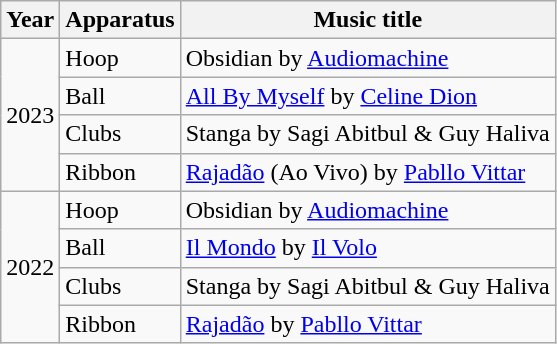<table class="wikitable">
<tr>
<th>Year</th>
<th>Apparatus</th>
<th>Music title</th>
</tr>
<tr>
<td rowspan="4">2023</td>
<td>Hoop</td>
<td>Obsidian by <a href='#'>Audiomachine</a></td>
</tr>
<tr>
<td>Ball</td>
<td><a href='#'>All By Myself</a> by <a href='#'>Celine Dion</a></td>
</tr>
<tr>
<td>Clubs</td>
<td>Stanga by Sagi Abitbul & Guy Haliva</td>
</tr>
<tr>
<td>Ribbon</td>
<td><a href='#'>Rajadão</a> (Ao Vivo) by <a href='#'>Pabllo Vittar</a></td>
</tr>
<tr>
<td rowspan="4">2022</td>
<td>Hoop</td>
<td>Obsidian by <a href='#'>Audiomachine</a></td>
</tr>
<tr>
<td>Ball</td>
<td><a href='#'>Il Mondo</a> by <a href='#'>Il Volo</a></td>
</tr>
<tr>
<td>Clubs</td>
<td>Stanga by Sagi Abitbul & Guy Haliva</td>
</tr>
<tr>
<td>Ribbon</td>
<td><a href='#'>Rajadão</a> by <a href='#'>Pabllo Vittar</a></td>
</tr>
</table>
